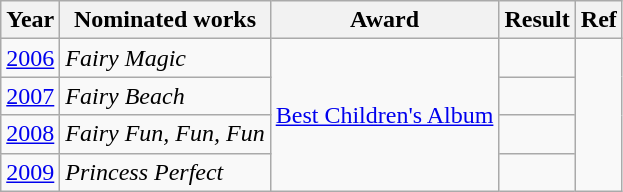<table class="wikitable">
<tr>
<th>Year</th>
<th>Nominated works</th>
<th>Award</th>
<th>Result</th>
<th>Ref</th>
</tr>
<tr>
<td><a href='#'>2006</a></td>
<td><em>Fairy Magic</em></td>
<td rowspan="4"><a href='#'>Best Children's Album</a></td>
<td></td>
<td rowspan="4"></td>
</tr>
<tr>
<td><a href='#'>2007</a></td>
<td><em>Fairy Beach</em></td>
<td></td>
</tr>
<tr>
<td><a href='#'>2008</a></td>
<td><em>Fairy Fun, Fun, Fun</em></td>
<td></td>
</tr>
<tr>
<td><a href='#'>2009</a></td>
<td><em>Princess Perfect</em></td>
<td></td>
</tr>
</table>
